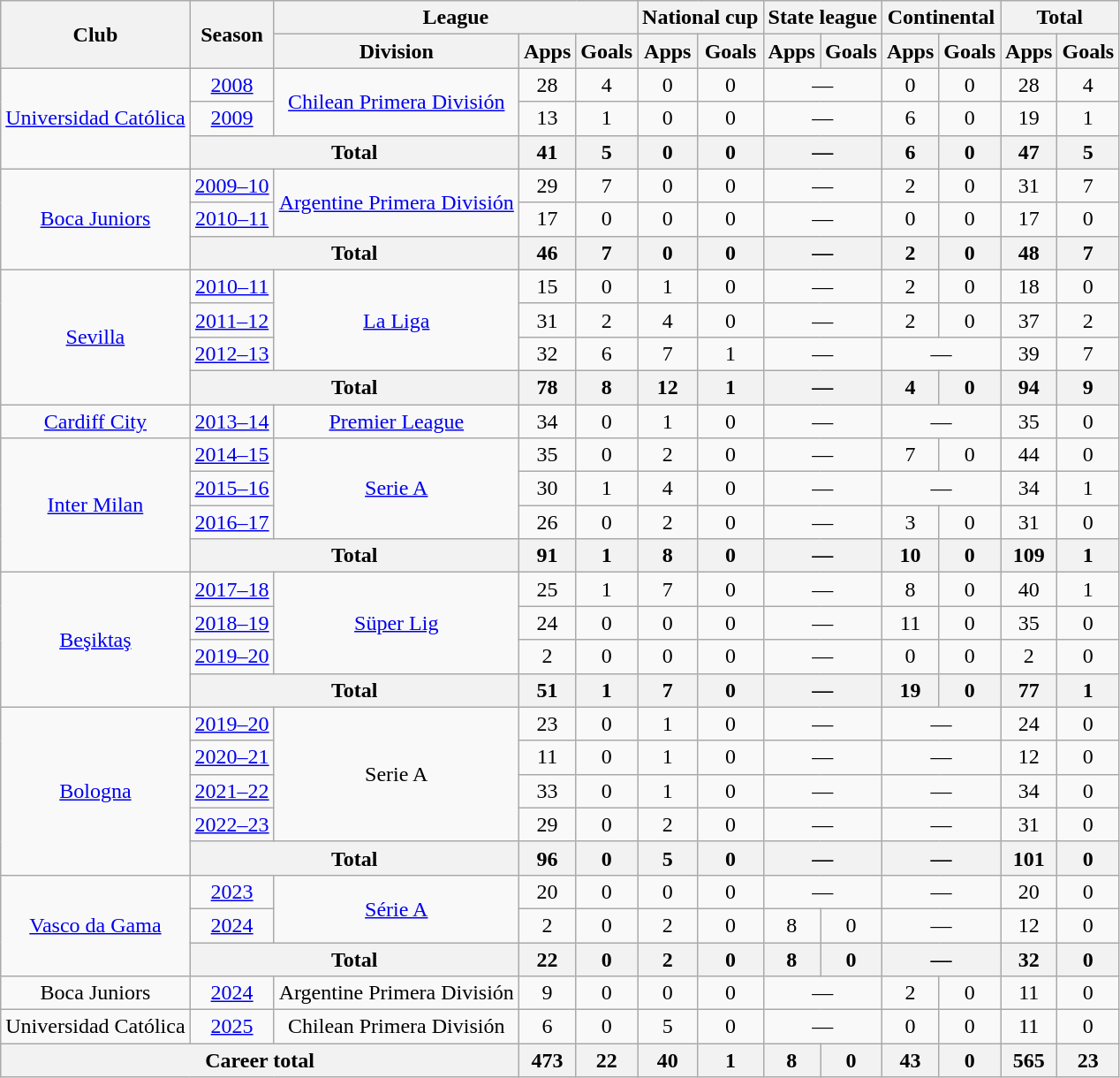<table class="wikitable" style="text-align:center">
<tr>
<th rowspan="2">Club</th>
<th rowspan="2">Season</th>
<th colspan="3">League</th>
<th colspan="2">National cup</th>
<th colspan="2">State league</th>
<th colspan="2">Continental</th>
<th colspan="2">Total</th>
</tr>
<tr>
<th>Division</th>
<th>Apps</th>
<th>Goals</th>
<th>Apps</th>
<th>Goals</th>
<th>Apps</th>
<th>Goals</th>
<th>Apps</th>
<th>Goals</th>
<th>Apps</th>
<th>Goals</th>
</tr>
<tr>
<td rowspan="3"><a href='#'>Universidad Católica</a></td>
<td><a href='#'>2008</a></td>
<td rowspan="2"><a href='#'>Chilean Primera División</a></td>
<td>28</td>
<td>4</td>
<td>0</td>
<td>0</td>
<td colspan="2">—</td>
<td>0</td>
<td>0</td>
<td>28</td>
<td>4</td>
</tr>
<tr>
<td><a href='#'>2009</a></td>
<td>13</td>
<td>1</td>
<td>0</td>
<td>0</td>
<td colspan="2">—</td>
<td>6</td>
<td>0</td>
<td>19</td>
<td>1</td>
</tr>
<tr>
<th colspan="2">Total</th>
<th>41</th>
<th>5</th>
<th>0</th>
<th>0</th>
<th colspan="2">—</th>
<th>6</th>
<th>0</th>
<th>47</th>
<th>5</th>
</tr>
<tr>
<td rowspan="3"><a href='#'>Boca Juniors</a></td>
<td><a href='#'>2009–10</a></td>
<td rowspan="2"><a href='#'>Argentine Primera División</a></td>
<td>29</td>
<td>7</td>
<td>0</td>
<td>0</td>
<td colspan="2">—</td>
<td>2</td>
<td>0</td>
<td>31</td>
<td>7</td>
</tr>
<tr>
<td><a href='#'>2010–11</a></td>
<td>17</td>
<td>0</td>
<td>0</td>
<td>0</td>
<td colspan="2">—</td>
<td>0</td>
<td>0</td>
<td>17</td>
<td>0</td>
</tr>
<tr>
<th colspan="2">Total</th>
<th>46</th>
<th>7</th>
<th>0</th>
<th>0</th>
<th colspan="2">—</th>
<th>2</th>
<th>0</th>
<th>48</th>
<th>7</th>
</tr>
<tr>
<td rowspan="4"><a href='#'>Sevilla</a></td>
<td><a href='#'>2010–11</a></td>
<td rowspan="3"><a href='#'>La Liga</a></td>
<td>15</td>
<td>0</td>
<td>1</td>
<td>0</td>
<td colspan="2">—</td>
<td>2</td>
<td>0</td>
<td>18</td>
<td>0</td>
</tr>
<tr>
<td><a href='#'>2011–12</a></td>
<td>31</td>
<td>2</td>
<td>4</td>
<td>0</td>
<td colspan="2">—</td>
<td>2</td>
<td>0</td>
<td>37</td>
<td>2</td>
</tr>
<tr>
<td><a href='#'>2012–13</a></td>
<td>32</td>
<td>6</td>
<td>7</td>
<td>1</td>
<td colspan="2">—</td>
<td colspan="2">—</td>
<td>39</td>
<td>7</td>
</tr>
<tr>
<th colspan="2">Total</th>
<th>78</th>
<th>8</th>
<th>12</th>
<th>1</th>
<th colspan="2">—</th>
<th>4</th>
<th>0</th>
<th>94</th>
<th>9</th>
</tr>
<tr>
<td><a href='#'>Cardiff City</a></td>
<td><a href='#'>2013–14</a></td>
<td><a href='#'>Premier League</a></td>
<td>34</td>
<td>0</td>
<td>1</td>
<td>0</td>
<td colspan="2">—</td>
<td colspan="2">—</td>
<td>35</td>
<td>0</td>
</tr>
<tr>
<td rowspan="4"><a href='#'>Inter Milan</a></td>
<td><a href='#'>2014–15</a></td>
<td rowspan="3"><a href='#'>Serie A</a></td>
<td>35</td>
<td>0</td>
<td>2</td>
<td>0</td>
<td colspan="2">—</td>
<td>7</td>
<td>0</td>
<td>44</td>
<td>0</td>
</tr>
<tr>
<td><a href='#'>2015–16</a></td>
<td>30</td>
<td>1</td>
<td>4</td>
<td>0</td>
<td colspan="2">—</td>
<td colspan="2">—</td>
<td>34</td>
<td>1</td>
</tr>
<tr>
<td><a href='#'>2016–17</a></td>
<td>26</td>
<td>0</td>
<td>2</td>
<td>0</td>
<td colspan="2">—</td>
<td>3</td>
<td>0</td>
<td>31</td>
<td>0</td>
</tr>
<tr>
<th colspan="2">Total</th>
<th>91</th>
<th>1</th>
<th>8</th>
<th>0</th>
<th colspan="2">—</th>
<th>10</th>
<th>0</th>
<th>109</th>
<th>1</th>
</tr>
<tr>
<td rowspan="4"><a href='#'>Beşiktaş</a></td>
<td><a href='#'>2017–18</a></td>
<td rowspan="3"><a href='#'>Süper Lig</a></td>
<td>25</td>
<td>1</td>
<td>7</td>
<td>0</td>
<td colspan="2">—</td>
<td>8</td>
<td>0</td>
<td>40</td>
<td>1</td>
</tr>
<tr>
<td><a href='#'>2018–19</a></td>
<td>24</td>
<td>0</td>
<td>0</td>
<td>0</td>
<td colspan="2">—</td>
<td>11</td>
<td>0</td>
<td>35</td>
<td>0</td>
</tr>
<tr>
<td><a href='#'>2019–20</a></td>
<td>2</td>
<td>0</td>
<td>0</td>
<td>0</td>
<td colspan="2">—</td>
<td>0</td>
<td>0</td>
<td>2</td>
<td>0</td>
</tr>
<tr>
<th colspan="2">Total</th>
<th>51</th>
<th>1</th>
<th>7</th>
<th>0</th>
<th colspan="2">—</th>
<th>19</th>
<th>0</th>
<th>77</th>
<th>1</th>
</tr>
<tr>
<td rowspan="5"><a href='#'>Bologna</a></td>
<td><a href='#'>2019–20</a></td>
<td rowspan="4">Serie A</td>
<td>23</td>
<td>0</td>
<td>1</td>
<td>0</td>
<td colspan="2">—</td>
<td colspan="2">—</td>
<td>24</td>
<td>0</td>
</tr>
<tr>
<td><a href='#'>2020–21</a></td>
<td>11</td>
<td>0</td>
<td>1</td>
<td>0</td>
<td colspan="2">—</td>
<td colspan="2">—</td>
<td>12</td>
<td>0</td>
</tr>
<tr>
<td><a href='#'>2021–22</a></td>
<td>33</td>
<td>0</td>
<td>1</td>
<td>0</td>
<td colspan="2">—</td>
<td colspan="2">—</td>
<td>34</td>
<td>0</td>
</tr>
<tr>
<td><a href='#'>2022–23</a></td>
<td>29</td>
<td>0</td>
<td>2</td>
<td>0</td>
<td colspan="2">—</td>
<td colspan="2">—</td>
<td>31</td>
<td>0</td>
</tr>
<tr>
<th colspan="2">Total</th>
<th>96</th>
<th>0</th>
<th>5</th>
<th>0</th>
<th colspan="2">—</th>
<th colspan="2">—</th>
<th>101</th>
<th>0</th>
</tr>
<tr>
<td rowspan="3"><a href='#'>Vasco da Gama</a></td>
<td><a href='#'>2023</a></td>
<td rowspan="2"><a href='#'>Série A</a></td>
<td>20</td>
<td>0</td>
<td>0</td>
<td>0</td>
<td colspan="2">—</td>
<td colspan="2">—</td>
<td>20</td>
<td>0</td>
</tr>
<tr>
<td><a href='#'>2024</a></td>
<td>2</td>
<td>0</td>
<td>2</td>
<td>0</td>
<td>8</td>
<td>0</td>
<td colspan="2">—</td>
<td>12</td>
<td>0</td>
</tr>
<tr>
<th colspan="2">Total</th>
<th>22</th>
<th>0</th>
<th>2</th>
<th>0</th>
<th>8</th>
<th>0</th>
<th colspan="2">—</th>
<th>32</th>
<th>0</th>
</tr>
<tr>
<td>Boca Juniors</td>
<td><a href='#'>2024</a></td>
<td>Argentine Primera División</td>
<td>9</td>
<td>0</td>
<td>0</td>
<td>0</td>
<td colspan="2">—</td>
<td>2</td>
<td>0</td>
<td>11</td>
<td>0</td>
</tr>
<tr>
<td>Universidad Católica</td>
<td><a href='#'>2025</a></td>
<td>Chilean Primera División</td>
<td>6</td>
<td>0</td>
<td>5</td>
<td>0</td>
<td colspan="2">—</td>
<td>0</td>
<td>0</td>
<td>11</td>
<td>0</td>
</tr>
<tr>
<th colspan="3">Career total</th>
<th>473</th>
<th>22</th>
<th>40</th>
<th>1</th>
<th>8</th>
<th>0</th>
<th>43</th>
<th>0</th>
<th>565</th>
<th>23</th>
</tr>
</table>
